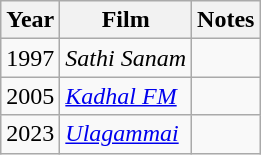<table class="wikitable sortable">
<tr>
<th>Year</th>
<th>Film</th>
<th>Notes</th>
</tr>
<tr>
<td>1997</td>
<td><em>Sathi Sanam</em></td>
<td></td>
</tr>
<tr>
<td>2005</td>
<td><em><a href='#'>Kadhal FM</a></em></td>
<td></td>
</tr>
<tr>
<td>2023</td>
<td><em><a href='#'>Ulagammai</a></em></td>
<td></td>
</tr>
</table>
